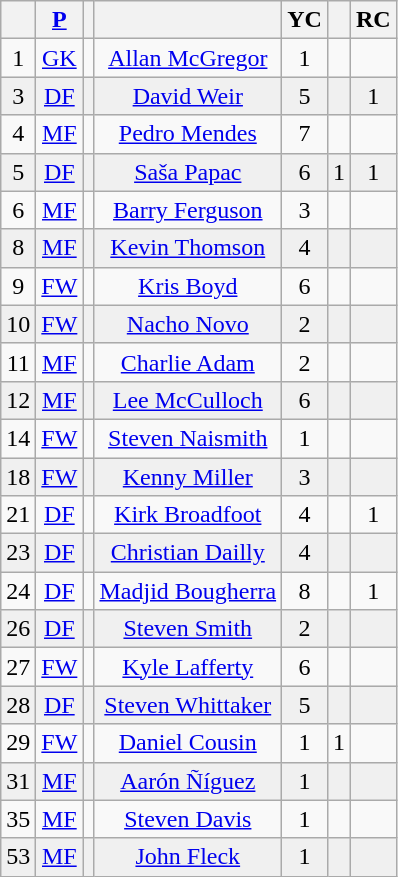<table class="wikitable sortable" style="text-align: center;">
<tr>
<th><br></th>
<th><a href='#'>P</a><br></th>
<th><br></th>
<th><br></th>
<th>YC <br></th>
<th> <br></th>
<th>RC <br></th>
</tr>
<tr>
<td>1</td>
<td><a href='#'>GK</a></td>
<td></td>
<td><a href='#'>Allan McGregor</a></td>
<td>1</td>
<td></td>
<td></td>
</tr>
<tr bgcolor = "#F0F0F0">
<td>3</td>
<td><a href='#'>DF</a></td>
<td></td>
<td><a href='#'>David Weir</a></td>
<td>5</td>
<td></td>
<td>1</td>
</tr>
<tr>
<td>4</td>
<td><a href='#'>MF</a></td>
<td></td>
<td><a href='#'>Pedro Mendes</a></td>
<td>7</td>
<td></td>
<td></td>
</tr>
<tr bgcolor = "#F0F0F0">
<td>5</td>
<td><a href='#'>DF</a></td>
<td></td>
<td><a href='#'>Saša Papac</a></td>
<td>6</td>
<td>1</td>
<td>1</td>
</tr>
<tr>
<td>6</td>
<td><a href='#'>MF</a></td>
<td></td>
<td><a href='#'>Barry Ferguson</a></td>
<td>3</td>
<td></td>
<td></td>
</tr>
<tr bgcolor = "#F0F0F0">
<td>8</td>
<td><a href='#'>MF</a></td>
<td></td>
<td><a href='#'>Kevin Thomson</a></td>
<td>4</td>
<td></td>
<td></td>
</tr>
<tr>
<td>9</td>
<td><a href='#'>FW</a></td>
<td></td>
<td><a href='#'>Kris Boyd</a></td>
<td>6</td>
<td></td>
<td></td>
</tr>
<tr bgcolor = "#F0F0F0">
<td>10</td>
<td><a href='#'>FW</a></td>
<td></td>
<td><a href='#'>Nacho Novo</a></td>
<td>2</td>
<td></td>
<td></td>
</tr>
<tr>
<td>11</td>
<td><a href='#'>MF</a></td>
<td></td>
<td><a href='#'>Charlie Adam</a></td>
<td>2</td>
<td></td>
<td></td>
</tr>
<tr bgcolor = "#F0F0F0">
<td>12</td>
<td><a href='#'>MF</a></td>
<td></td>
<td><a href='#'>Lee McCulloch</a></td>
<td>6</td>
<td></td>
<td></td>
</tr>
<tr>
<td>14</td>
<td><a href='#'>FW</a></td>
<td></td>
<td><a href='#'>Steven Naismith</a></td>
<td>1</td>
<td></td>
<td></td>
</tr>
<tr bgcolor = "#F0F0F0">
<td>18</td>
<td><a href='#'>FW</a></td>
<td></td>
<td><a href='#'>Kenny Miller</a></td>
<td>3</td>
<td></td>
<td></td>
</tr>
<tr>
<td>21</td>
<td><a href='#'>DF</a></td>
<td></td>
<td><a href='#'>Kirk Broadfoot</a></td>
<td>4</td>
<td></td>
<td>1</td>
</tr>
<tr bgcolor = "#F0F0F0">
<td>23</td>
<td><a href='#'>DF</a></td>
<td></td>
<td><a href='#'>Christian Dailly</a></td>
<td>4</td>
<td></td>
<td></td>
</tr>
<tr>
<td>24</td>
<td><a href='#'>DF</a></td>
<td></td>
<td><a href='#'>Madjid Bougherra</a></td>
<td>8</td>
<td></td>
<td>1</td>
</tr>
<tr bgcolor = "#F0F0F0">
<td>26</td>
<td><a href='#'>DF</a></td>
<td></td>
<td><a href='#'>Steven Smith</a></td>
<td>2</td>
<td></td>
<td></td>
</tr>
<tr>
<td>27</td>
<td><a href='#'>FW</a></td>
<td></td>
<td><a href='#'>Kyle Lafferty</a></td>
<td>6</td>
<td></td>
<td></td>
</tr>
<tr bgcolor = "#F0F0F0">
<td>28</td>
<td><a href='#'>DF</a></td>
<td></td>
<td><a href='#'>Steven Whittaker</a></td>
<td>5</td>
<td></td>
<td></td>
</tr>
<tr>
<td>29</td>
<td><a href='#'>FW</a></td>
<td></td>
<td><a href='#'>Daniel Cousin</a></td>
<td>1</td>
<td>1</td>
<td></td>
</tr>
<tr bgcolor = "#F0F0F0">
<td>31</td>
<td><a href='#'>MF</a></td>
<td></td>
<td><a href='#'>Aarón Ñíguez</a></td>
<td>1</td>
<td></td>
<td></td>
</tr>
<tr>
<td>35</td>
<td><a href='#'>MF</a></td>
<td></td>
<td><a href='#'>Steven Davis</a></td>
<td>1</td>
<td></td>
<td></td>
</tr>
<tr bgcolor = "#F0F0F0">
<td>53</td>
<td><a href='#'>MF</a></td>
<td></td>
<td><a href='#'>John Fleck</a></td>
<td>1</td>
<td></td>
<td></td>
</tr>
</table>
